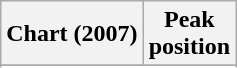<table class="wikitable sortable">
<tr>
<th>Chart (2007)</th>
<th>Peak<br>position</th>
</tr>
<tr>
</tr>
<tr>
</tr>
</table>
